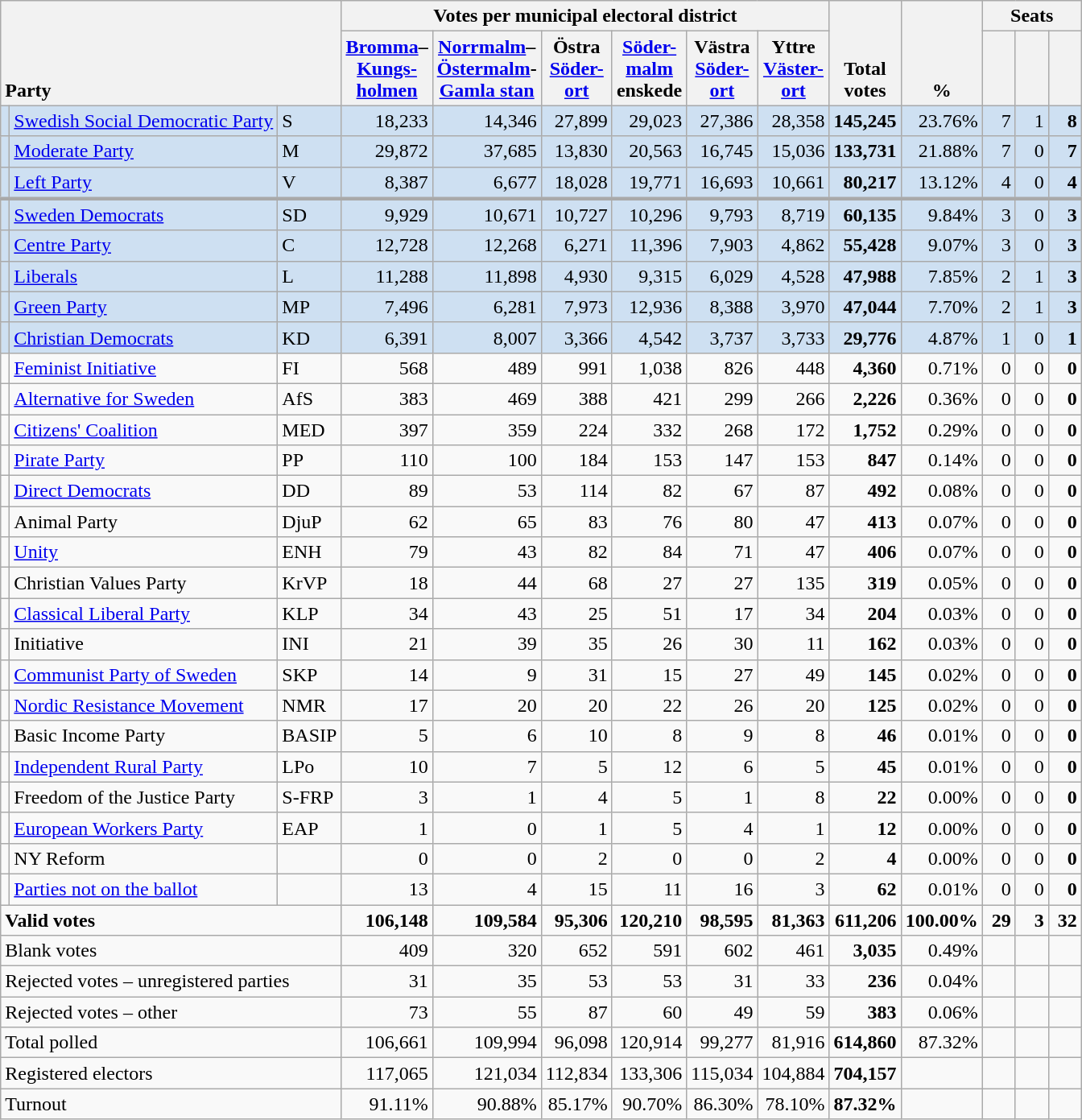<table class="wikitable" border="1" style="text-align:right;">
<tr>
<th style="text-align:left;" valign=bottom rowspan=2 colspan=3>Party</th>
<th colspan=6>Votes per municipal electoral district</th>
<th align=center valign=bottom rowspan=2 width="50">Total votes</th>
<th align=center valign=bottom rowspan=2 width="50">%</th>
<th colspan=3>Seats</th>
</tr>
<tr>
<th align=center valign=bottom width="50"><a href='#'>Bromma</a>–<a href='#'>Kungs- holmen</a></th>
<th align=center valign=bottom width="50"><a href='#'>Norrmalm</a>–<a href='#'>Östermalm</a>- <a href='#'>Gamla stan</a></th>
<th align=center valign=bottom width="50">Östra <a href='#'>Söder- ort</a></th>
<th align=center valign=bottom width="50"><a href='#'>Söder- malm</a> enskede</th>
<th align=center valign=bottom width="50">Västra <a href='#'>Söder- ort</a></th>
<th align=center valign=bottom width="50">Yttre <a href='#'>Väster- ort</a></th>
<th align=center valign=bottom width="20"><small></small></th>
<th align=center valign=bottom width="20"><small><a href='#'></a></small></th>
<th align=center valign=bottom width="20"><small></small></th>
</tr>
<tr style="background:#CEE0F2;">
<td></td>
<td align=left style="white-space: nowrap;"><a href='#'>Swedish Social Democratic Party</a></td>
<td align=left>S</td>
<td>18,233</td>
<td>14,346</td>
<td>27,899</td>
<td>29,023</td>
<td>27,386</td>
<td>28,358</td>
<td><strong>145,245</strong></td>
<td>23.76%</td>
<td>7</td>
<td>1</td>
<td><strong>8</strong></td>
</tr>
<tr style="background:#CEE0F2;">
<td></td>
<td align=left><a href='#'>Moderate Party</a></td>
<td align=left>M</td>
<td>29,872</td>
<td>37,685</td>
<td>13,830</td>
<td>20,563</td>
<td>16,745</td>
<td>15,036</td>
<td><strong>133,731</strong></td>
<td>21.88%</td>
<td>7</td>
<td>0</td>
<td><strong>7</strong></td>
</tr>
<tr style="background:#CEE0F2;">
<td></td>
<td align=left><a href='#'>Left Party</a></td>
<td align=left>V</td>
<td>8,387</td>
<td>6,677</td>
<td>18,028</td>
<td>19,771</td>
<td>16,693</td>
<td>10,661</td>
<td><strong>80,217</strong></td>
<td>13.12%</td>
<td>4</td>
<td>0</td>
<td><strong>4</strong></td>
</tr>
<tr style="background:#CEE0F2; border-top:3px solid darkgray;">
<td></td>
<td align=left><a href='#'>Sweden Democrats</a></td>
<td align=left>SD</td>
<td>9,929</td>
<td>10,671</td>
<td>10,727</td>
<td>10,296</td>
<td>9,793</td>
<td>8,719</td>
<td><strong>60,135</strong></td>
<td>9.84%</td>
<td>3</td>
<td>0</td>
<td><strong>3</strong></td>
</tr>
<tr style="background:#CEE0F2;">
<td></td>
<td align=left><a href='#'>Centre Party</a></td>
<td align=left>C</td>
<td>12,728</td>
<td>12,268</td>
<td>6,271</td>
<td>11,396</td>
<td>7,903</td>
<td>4,862</td>
<td><strong>55,428</strong></td>
<td>9.07%</td>
<td>3</td>
<td>0</td>
<td><strong>3</strong></td>
</tr>
<tr style="background:#CEE0F2;">
<td></td>
<td align=left><a href='#'>Liberals</a></td>
<td align=left>L</td>
<td>11,288</td>
<td>11,898</td>
<td>4,930</td>
<td>9,315</td>
<td>6,029</td>
<td>4,528</td>
<td><strong>47,988</strong></td>
<td>7.85%</td>
<td>2</td>
<td>1</td>
<td><strong>3</strong></td>
</tr>
<tr style="background:#CEE0F2;">
<td></td>
<td align=left><a href='#'>Green Party</a></td>
<td align=left>MP</td>
<td>7,496</td>
<td>6,281</td>
<td>7,973</td>
<td>12,936</td>
<td>8,388</td>
<td>3,970</td>
<td><strong>47,044</strong></td>
<td>7.70%</td>
<td>2</td>
<td>1</td>
<td><strong>3</strong></td>
</tr>
<tr style="background:#CEE0F2;">
<td></td>
<td align=left><a href='#'>Christian Democrats</a></td>
<td align=left>KD</td>
<td>6,391</td>
<td>8,007</td>
<td>3,366</td>
<td>4,542</td>
<td>3,737</td>
<td>3,733</td>
<td><strong>29,776</strong></td>
<td>4.87%</td>
<td>1</td>
<td>0</td>
<td><strong>1</strong></td>
</tr>
<tr>
<td></td>
<td align=left><a href='#'>Feminist Initiative</a></td>
<td align=left>FI</td>
<td>568</td>
<td>489</td>
<td>991</td>
<td>1,038</td>
<td>826</td>
<td>448</td>
<td><strong>4,360</strong></td>
<td>0.71%</td>
<td>0</td>
<td>0</td>
<td><strong>0</strong></td>
</tr>
<tr>
<td></td>
<td align=left><a href='#'>Alternative for Sweden</a></td>
<td align=left>AfS</td>
<td>383</td>
<td>469</td>
<td>388</td>
<td>421</td>
<td>299</td>
<td>266</td>
<td><strong>2,226</strong></td>
<td>0.36%</td>
<td>0</td>
<td>0</td>
<td><strong>0</strong></td>
</tr>
<tr>
<td></td>
<td align=left><a href='#'>Citizens' Coalition</a></td>
<td align=left>MED</td>
<td>397</td>
<td>359</td>
<td>224</td>
<td>332</td>
<td>268</td>
<td>172</td>
<td><strong>1,752</strong></td>
<td>0.29%</td>
<td>0</td>
<td>0</td>
<td><strong>0</strong></td>
</tr>
<tr>
<td></td>
<td align=left><a href='#'>Pirate Party</a></td>
<td align=left>PP</td>
<td>110</td>
<td>100</td>
<td>184</td>
<td>153</td>
<td>147</td>
<td>153</td>
<td><strong>847</strong></td>
<td>0.14%</td>
<td>0</td>
<td>0</td>
<td><strong>0</strong></td>
</tr>
<tr>
<td></td>
<td align=left><a href='#'>Direct Democrats</a></td>
<td align=left>DD</td>
<td>89</td>
<td>53</td>
<td>114</td>
<td>82</td>
<td>67</td>
<td>87</td>
<td><strong>492</strong></td>
<td>0.08%</td>
<td>0</td>
<td>0</td>
<td><strong>0</strong></td>
</tr>
<tr>
<td></td>
<td align=left>Animal Party</td>
<td align=left>DjuP</td>
<td>62</td>
<td>65</td>
<td>83</td>
<td>76</td>
<td>80</td>
<td>47</td>
<td><strong>413</strong></td>
<td>0.07%</td>
<td>0</td>
<td>0</td>
<td><strong>0</strong></td>
</tr>
<tr>
<td></td>
<td align=left><a href='#'>Unity</a></td>
<td align=left>ENH</td>
<td>79</td>
<td>43</td>
<td>82</td>
<td>84</td>
<td>71</td>
<td>47</td>
<td><strong>406</strong></td>
<td>0.07%</td>
<td>0</td>
<td>0</td>
<td><strong>0</strong></td>
</tr>
<tr>
<td></td>
<td align=left>Christian Values Party</td>
<td align=left>KrVP</td>
<td>18</td>
<td>44</td>
<td>68</td>
<td>27</td>
<td>27</td>
<td>135</td>
<td><strong>319</strong></td>
<td>0.05%</td>
<td>0</td>
<td>0</td>
<td><strong>0</strong></td>
</tr>
<tr>
<td></td>
<td align=left><a href='#'>Classical Liberal Party</a></td>
<td align=left>KLP</td>
<td>34</td>
<td>43</td>
<td>25</td>
<td>51</td>
<td>17</td>
<td>34</td>
<td><strong>204</strong></td>
<td>0.03%</td>
<td>0</td>
<td>0</td>
<td><strong>0</strong></td>
</tr>
<tr>
<td></td>
<td align=left>Initiative</td>
<td align=left>INI</td>
<td>21</td>
<td>39</td>
<td>35</td>
<td>26</td>
<td>30</td>
<td>11</td>
<td><strong>162</strong></td>
<td>0.03%</td>
<td>0</td>
<td>0</td>
<td><strong>0</strong></td>
</tr>
<tr>
<td></td>
<td align=left><a href='#'>Communist Party of Sweden</a></td>
<td align=left>SKP</td>
<td>14</td>
<td>9</td>
<td>31</td>
<td>15</td>
<td>27</td>
<td>49</td>
<td><strong>145</strong></td>
<td>0.02%</td>
<td>0</td>
<td>0</td>
<td><strong>0</strong></td>
</tr>
<tr>
<td></td>
<td align=left><a href='#'>Nordic Resistance Movement</a></td>
<td align=left>NMR</td>
<td>17</td>
<td>20</td>
<td>20</td>
<td>22</td>
<td>26</td>
<td>20</td>
<td><strong>125</strong></td>
<td>0.02%</td>
<td>0</td>
<td>0</td>
<td><strong>0</strong></td>
</tr>
<tr>
<td></td>
<td align=left>Basic Income Party</td>
<td align=left>BASIP</td>
<td>5</td>
<td>6</td>
<td>10</td>
<td>8</td>
<td>9</td>
<td>8</td>
<td><strong>46</strong></td>
<td>0.01%</td>
<td>0</td>
<td>0</td>
<td><strong>0</strong></td>
</tr>
<tr>
<td></td>
<td align=left><a href='#'>Independent Rural Party</a></td>
<td align=left>LPo</td>
<td>10</td>
<td>7</td>
<td>5</td>
<td>12</td>
<td>6</td>
<td>5</td>
<td><strong>45</strong></td>
<td>0.01%</td>
<td>0</td>
<td>0</td>
<td><strong>0</strong></td>
</tr>
<tr>
<td></td>
<td align=left>Freedom of the Justice Party</td>
<td align=left>S-FRP</td>
<td>3</td>
<td>1</td>
<td>4</td>
<td>5</td>
<td>1</td>
<td>8</td>
<td><strong>22</strong></td>
<td>0.00%</td>
<td>0</td>
<td>0</td>
<td><strong>0</strong></td>
</tr>
<tr>
<td></td>
<td align=left><a href='#'>European Workers Party</a></td>
<td align=left>EAP</td>
<td>1</td>
<td>0</td>
<td>1</td>
<td>5</td>
<td>4</td>
<td>1</td>
<td><strong>12</strong></td>
<td>0.00%</td>
<td>0</td>
<td>0</td>
<td><strong>0</strong></td>
</tr>
<tr>
<td></td>
<td align=left>NY Reform</td>
<td></td>
<td>0</td>
<td>0</td>
<td>2</td>
<td>0</td>
<td>0</td>
<td>2</td>
<td><strong>4</strong></td>
<td>0.00%</td>
<td>0</td>
<td>0</td>
<td><strong>0</strong></td>
</tr>
<tr>
<td></td>
<td align=left><a href='#'>Parties not on the ballot</a></td>
<td></td>
<td>13</td>
<td>4</td>
<td>15</td>
<td>11</td>
<td>16</td>
<td>3</td>
<td><strong>62</strong></td>
<td>0.01%</td>
<td>0</td>
<td>0</td>
<td><strong>0</strong></td>
</tr>
<tr style="font-weight:bold">
<td align=left colspan=3>Valid votes</td>
<td>106,148</td>
<td>109,584</td>
<td>95,306</td>
<td>120,210</td>
<td>98,595</td>
<td>81,363</td>
<td>611,206</td>
<td>100.00%</td>
<td>29</td>
<td>3</td>
<td>32</td>
</tr>
<tr>
<td align=left colspan=3>Blank votes</td>
<td>409</td>
<td>320</td>
<td>652</td>
<td>591</td>
<td>602</td>
<td>461</td>
<td><strong>3,035</strong></td>
<td>0.49%</td>
<td></td>
<td></td>
<td></td>
</tr>
<tr>
<td align=left colspan=3>Rejected votes – unregistered parties</td>
<td>31</td>
<td>35</td>
<td>53</td>
<td>53</td>
<td>31</td>
<td>33</td>
<td><strong>236</strong></td>
<td>0.04%</td>
<td></td>
<td></td>
<td></td>
</tr>
<tr>
<td align=left colspan=3>Rejected votes – other</td>
<td>73</td>
<td>55</td>
<td>87</td>
<td>60</td>
<td>49</td>
<td>59</td>
<td><strong>383</strong></td>
<td>0.06%</td>
<td></td>
<td></td>
<td></td>
</tr>
<tr>
<td align=left colspan=3>Total polled</td>
<td>106,661</td>
<td>109,994</td>
<td>96,098</td>
<td>120,914</td>
<td>99,277</td>
<td>81,916</td>
<td><strong>614,860</strong></td>
<td>87.32%</td>
<td></td>
<td></td>
<td></td>
</tr>
<tr>
<td align=left colspan=3>Registered electors</td>
<td>117,065</td>
<td>121,034</td>
<td>112,834</td>
<td>133,306</td>
<td>115,034</td>
<td>104,884</td>
<td><strong>704,157</strong></td>
<td></td>
<td></td>
<td></td>
<td></td>
</tr>
<tr>
<td align=left colspan=3>Turnout</td>
<td>91.11%</td>
<td>90.88%</td>
<td>85.17%</td>
<td>90.70%</td>
<td>86.30%</td>
<td>78.10%</td>
<td><strong>87.32%</strong></td>
<td></td>
<td></td>
<td></td>
<td></td>
</tr>
</table>
